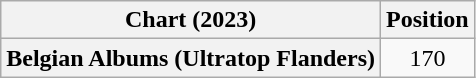<table class="wikitable sortable plainrowheaders" style="text-align:center">
<tr>
<th scope="col">Chart (2023)</th>
<th scope="col">Position</th>
</tr>
<tr>
<th scope="row">Belgian Albums (Ultratop Flanders)</th>
<td>170</td>
</tr>
</table>
